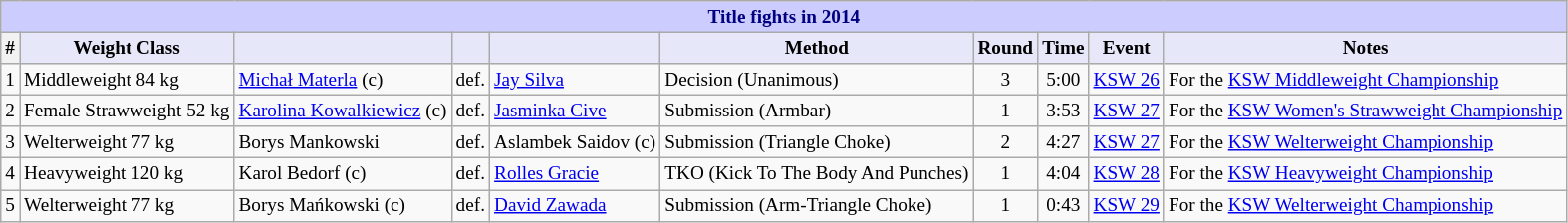<table class="wikitable" style="font-size: 80%;">
<tr>
<th colspan="10" style="background-color: #ccf; color: #000080; text-align: center;"><strong>Title fights in 2014</strong></th>
</tr>
<tr>
<th scope="col">#</th>
<th colspan="1" style="background-color: #E6E8FA; color: #000000; text-align: center;">Weight Class</th>
<th colspan="1" style="background-color: #E6E8FA; color: #000000; text-align: center;"></th>
<th colspan="1" style="background-color: #E6E8FA; color: #000000; text-align: center;"></th>
<th colspan="1" style="background-color: #E6E8FA; color: #000000; text-align: center;"></th>
<th colspan="1" style="background-color: #E6E8FA; color: #000000; text-align: center;">Method</th>
<th colspan="1" style="background-color: #E6E8FA; color: #000000; text-align: center;">Round</th>
<th colspan="1" style="background-color: #E6E8FA; color: #000000; text-align: center;">Time</th>
<th colspan="1" style="background-color: #E6E8FA; color: #000000; text-align: center;">Event</th>
<th colspan="1" style="background-color: #E6E8FA; color: #000000; text-align: center;">Notes</th>
</tr>
<tr>
<td>1</td>
<td>Middleweight 84 kg</td>
<td> <a href='#'>Michał Materla</a> (c)</td>
<td>def.</td>
<td> <a href='#'>Jay Silva</a></td>
<td>Decision (Unanimous)</td>
<td align=center>3</td>
<td align=center>5:00</td>
<td><a href='#'>KSW 26</a></td>
<td>For the <a href='#'>KSW Middleweight Championship</a></td>
</tr>
<tr>
<td>2</td>
<td>Female Strawweight 52 kg</td>
<td> <a href='#'>Karolina Kowalkiewicz</a> (c)</td>
<td>def.</td>
<td> <a href='#'>Jasminka Cive</a></td>
<td>Submission (Armbar)</td>
<td align=center>1</td>
<td align=center>3:53</td>
<td><a href='#'>KSW 27</a></td>
<td>For the <a href='#'>KSW Women's Strawweight Championship</a></td>
</tr>
<tr>
<td>3</td>
<td>Welterweight 77 kg</td>
<td> Borys Mankowski</td>
<td>def.</td>
<td> Aslambek Saidov (c)</td>
<td>Submission (Triangle Choke)</td>
<td align=center>2</td>
<td align=center>4:27</td>
<td><a href='#'>KSW 27</a></td>
<td>For the <a href='#'>KSW Welterweight Championship</a></td>
</tr>
<tr>
<td>4</td>
<td>Heavyweight 120 kg</td>
<td> Karol Bedorf (c)</td>
<td>def.</td>
<td> <a href='#'>Rolles Gracie</a></td>
<td>TKO (Kick To The Body And Punches)</td>
<td align=center>1</td>
<td align=center>4:04</td>
<td><a href='#'>KSW 28</a></td>
<td>For the <a href='#'>KSW Heavyweight Championship</a></td>
</tr>
<tr>
<td>5</td>
<td>Welterweight 77 kg</td>
<td> Borys Mańkowski (c)</td>
<td>def.</td>
<td> <a href='#'>David Zawada</a></td>
<td>Submission (Arm-Triangle Choke)</td>
<td align=center>1</td>
<td align=center>0:43</td>
<td><a href='#'>KSW 29</a></td>
<td>For the <a href='#'>KSW Welterweight Championship</a></td>
</tr>
</table>
